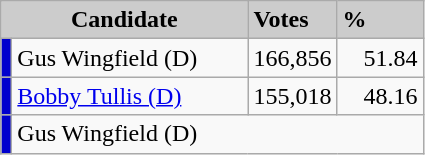<table class="wikitable">
<tr bgcolor="CCCCCC">
<td colspan="2" rowspan="1" align="center" valign="top"><strong>Candidate</strong></td>
<td valign="top"><strong>Votes</strong></td>
<td valign="top"><strong>%</strong></td>
</tr>
<tr>
<td style="color:inherit;background:#0000cd"></td>
<td width=150px>Gus Wingfield (D)</td>
<td align="right" width=50px>166,856</td>
<td align="right" width=50px>51.84</td>
</tr>
<tr>
<td style="color:inherit;background:#0000cd"></td>
<td><a href='#'>Bobby Tullis (D)</a></td>
<td align="right">155,018</td>
<td align="right">48.16</td>
</tr>
<tr>
<td style="color:inherit;background:#0000cd"></td>
<td colspan="3">Gus Wingfield (D)</td>
</tr>
</table>
